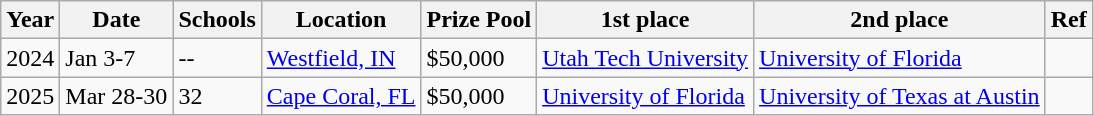<table class="wikitable sortable">
<tr>
<th>Year</th>
<th>Date</th>
<th>Schools</th>
<th>Location</th>
<th>Prize Pool</th>
<th>1st place</th>
<th>2nd place</th>
<th>Ref</th>
</tr>
<tr>
<td>2024</td>
<td>Jan 3-7</td>
<td>--</td>
<td><a href='#'>Westfield, IN</a></td>
<td>$50,000</td>
<td><a href='#'>Utah Tech University</a></td>
<td><a href='#'>University of Florida</a></td>
<td></td>
</tr>
<tr>
<td>2025</td>
<td>Mar 28-30</td>
<td>32</td>
<td><a href='#'>Cape Coral, FL</a></td>
<td>$50,000</td>
<td><a href='#'>University of Florida</a></td>
<td><a href='#'>University of Texas at Austin</a></td>
<td></td>
</tr>
</table>
